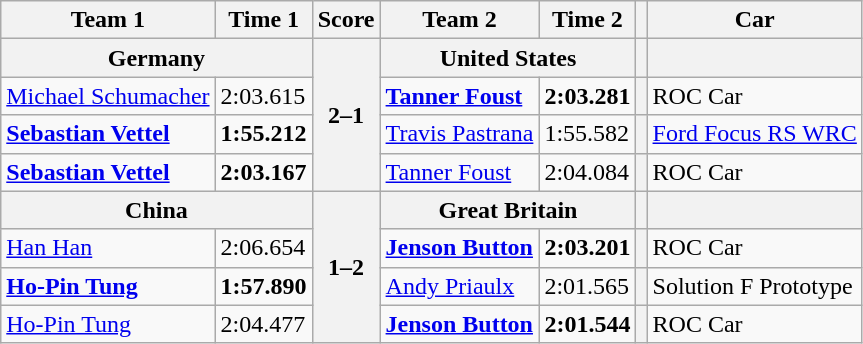<table class="wikitable">
<tr>
<th>Team 1</th>
<th>Time 1</th>
<th>Score</th>
<th>Team 2</th>
<th>Time 2</th>
<th></th>
<th>Car</th>
</tr>
<tr>
<th colspan=2> <strong>Germany</strong></th>
<th rowspan=4>2–1</th>
<th colspan=2> United States</th>
<th></th>
<th></th>
</tr>
<tr>
<td><a href='#'>Michael Schumacher</a></td>
<td>2:03.615</td>
<td><strong><a href='#'>Tanner Foust</a></strong></td>
<td><strong>2:03.281</strong></td>
<th></th>
<td>ROC Car</td>
</tr>
<tr>
<td><strong><a href='#'>Sebastian Vettel</a></strong></td>
<td><strong>1:55.212</strong></td>
<td><a href='#'>Travis Pastrana</a></td>
<td>1:55.582</td>
<th></th>
<td><a href='#'>Ford Focus RS WRC</a></td>
</tr>
<tr>
<td><strong><a href='#'>Sebastian Vettel</a></strong></td>
<td><strong>2:03.167</strong></td>
<td><a href='#'>Tanner Foust</a></td>
<td>2:04.084</td>
<th></th>
<td>ROC Car</td>
</tr>
<tr>
<th colspan=2> China</th>
<th rowspan=4>1–2</th>
<th colspan=2> <strong>Great Britain</strong></th>
<th></th>
<th></th>
</tr>
<tr>
<td><a href='#'>Han Han</a></td>
<td>2:06.654</td>
<td><strong><a href='#'>Jenson Button</a></strong></td>
<td><strong>2:03.201</strong></td>
<th></th>
<td>ROC Car</td>
</tr>
<tr>
<td><strong><a href='#'>Ho-Pin Tung</a></strong></td>
<td><strong>1:57.890</strong></td>
<td><a href='#'>Andy Priaulx</a></td>
<td>2:01.565</td>
<th></th>
<td>Solution F Prototype</td>
</tr>
<tr>
<td><a href='#'>Ho-Pin Tung</a></td>
<td>2:04.477</td>
<td><strong><a href='#'>Jenson Button</a></strong></td>
<td><strong>2:01.544</strong></td>
<th></th>
<td>ROC Car</td>
</tr>
</table>
